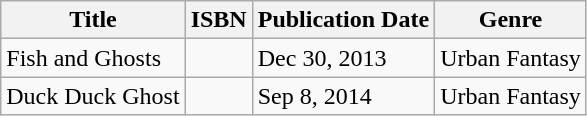<table class="wikitable">
<tr>
<th>Title</th>
<th>ISBN</th>
<th>Publication Date</th>
<th>Genre</th>
</tr>
<tr>
<td>Fish and Ghosts</td>
<td></td>
<td>Dec 30, 2013</td>
<td>Urban Fantasy</td>
</tr>
<tr>
<td>Duck Duck Ghost</td>
<td></td>
<td>Sep 8, 2014</td>
<td>Urban Fantasy</td>
</tr>
</table>
